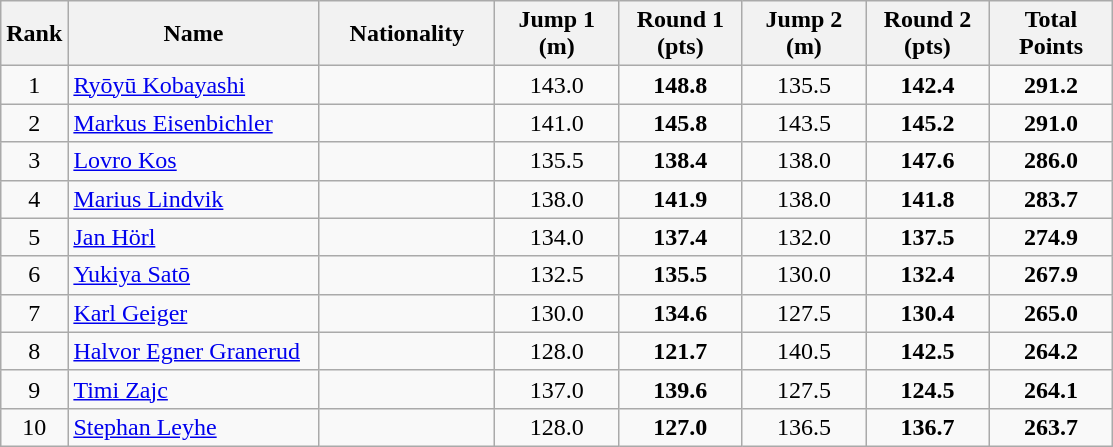<table class="wikitable sortable" style="text-align: center;">
<tr>
<th>Rank</th>
<th width=160>Name</th>
<th width=110>Nationality</th>
<th width=75>Jump 1 (m)</th>
<th width=75>Round 1 (pts)</th>
<th width=75>Jump 2 (m)</th>
<th width=75>Round 2 (pts)</th>
<th width=75>Total Points</th>
</tr>
<tr>
<td>1</td>
<td align=left><a href='#'>Ryōyū Kobayashi</a></td>
<td align=left></td>
<td>143.0</td>
<td><strong>148.8</strong></td>
<td>135.5</td>
<td><strong>142.4</strong></td>
<td><strong>291.2</strong></td>
</tr>
<tr>
<td>2</td>
<td align=left><a href='#'>Markus Eisenbichler</a></td>
<td align=left></td>
<td>141.0</td>
<td><strong>145.8</strong></td>
<td>143.5</td>
<td><strong>145.2</strong></td>
<td><strong>291.0</strong></td>
</tr>
<tr>
<td>3</td>
<td align=left><a href='#'>Lovro Kos</a></td>
<td align=left></td>
<td>135.5</td>
<td><strong>138.4</strong></td>
<td>138.0</td>
<td><strong>147.6</strong></td>
<td><strong>286.0</strong></td>
</tr>
<tr>
<td>4</td>
<td align=left><a href='#'>Marius Lindvik</a></td>
<td align=left></td>
<td>138.0</td>
<td><strong>141.9</strong></td>
<td>138.0</td>
<td><strong>141.8</strong></td>
<td><strong>283.7</strong></td>
</tr>
<tr>
<td>5</td>
<td align=left><a href='#'>Jan Hörl</a></td>
<td align=left></td>
<td>134.0</td>
<td><strong>137.4</strong></td>
<td>132.0</td>
<td><strong>137.5</strong></td>
<td><strong>274.9</strong></td>
</tr>
<tr>
<td>6</td>
<td align=left><a href='#'>Yukiya Satō</a></td>
<td align=left></td>
<td>132.5</td>
<td><strong>135.5</strong></td>
<td>130.0</td>
<td><strong>132.4</strong></td>
<td><strong>267.9</strong></td>
</tr>
<tr>
<td>7</td>
<td align=left><a href='#'>Karl Geiger</a></td>
<td align=left></td>
<td>130.0</td>
<td><strong>134.6</strong></td>
<td>127.5</td>
<td><strong>130.4</strong></td>
<td><strong>265.0</strong></td>
</tr>
<tr>
<td>8</td>
<td align=left><a href='#'>Halvor Egner Granerud</a></td>
<td align=left></td>
<td>128.0</td>
<td><strong>121.7</strong></td>
<td>140.5</td>
<td><strong>142.5</strong></td>
<td><strong>264.2</strong></td>
</tr>
<tr>
<td>9</td>
<td align=left><a href='#'>Timi Zajc</a></td>
<td align=left></td>
<td>137.0</td>
<td><strong>139.6</strong></td>
<td>127.5</td>
<td><strong>124.5</strong></td>
<td><strong>264.1</strong></td>
</tr>
<tr>
<td>10</td>
<td align=left><a href='#'>Stephan Leyhe</a></td>
<td align=left></td>
<td>128.0</td>
<td><strong>127.0</strong></td>
<td>136.5</td>
<td><strong>136.7</strong></td>
<td><strong>263.7</strong></td>
</tr>
</table>
